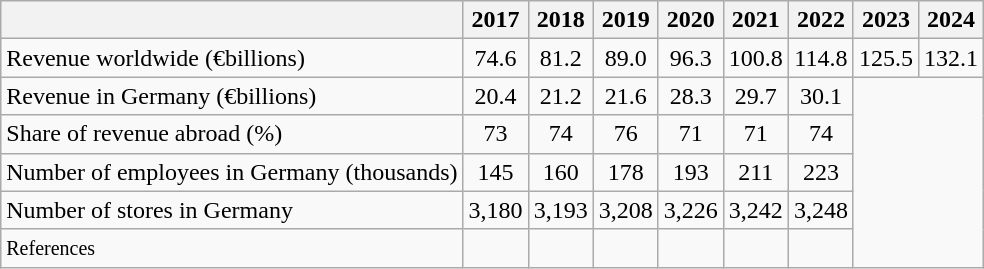<table class="wikitable" style="text-align:center;">
<tr>
<th></th>
<th>2017</th>
<th>2018</th>
<th>2019</th>
<th>2020</th>
<th>2021</th>
<th>2022</th>
<th>2023</th>
<th>2024</th>
</tr>
<tr>
<td style="text-align:left;">Revenue worldwide (€billions)</td>
<td>74.6</td>
<td>81.2</td>
<td>89.0</td>
<td>96.3</td>
<td>100.8</td>
<td>114.8</td>
<td>125.5</td>
<td>132.1</td>
</tr>
<tr>
<td style="text-align:left;">Revenue in Germany (€billions)</td>
<td>20.4</td>
<td>21.2</td>
<td>21.6</td>
<td>28.3</td>
<td>29.7</td>
<td>30.1</td>
</tr>
<tr>
<td style="text-align:left;">Share of revenue abroad (%)</td>
<td>73</td>
<td>74</td>
<td>76</td>
<td>71</td>
<td>71</td>
<td>74</td>
</tr>
<tr>
<td style="text-align:left;">Number of employees in Germany (thousands)</td>
<td>145</td>
<td>160</td>
<td>178</td>
<td>193</td>
<td>211</td>
<td>223</td>
</tr>
<tr>
<td style="text-align:left;">Number of stores in Germany</td>
<td>3,180</td>
<td>3,193</td>
<td>3,208</td>
<td>3,226</td>
<td>3,242</td>
<td>3,248</td>
</tr>
<tr>
<td style="text-align:left;"><small>References</small></td>
<td></td>
<td></td>
<td></td>
<td></td>
<td></td>
<td></td>
</tr>
</table>
